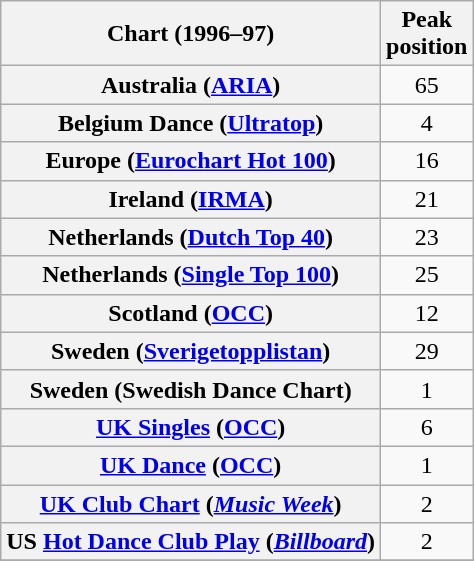<table class="wikitable sortable plainrowheaders" style="text-align:center">
<tr>
<th scope="col">Chart (1996–97)</th>
<th scope="col">Peak<br>position</th>
</tr>
<tr>
<th scope="row">Australia (<a href='#'>ARIA</a>)</th>
<td>65</td>
</tr>
<tr>
<th scope="row">Belgium Dance (<a href='#'>Ultratop</a>)</th>
<td>4</td>
</tr>
<tr>
<th scope="row">Europe (<a href='#'>Eurochart Hot 100</a>)</th>
<td>16</td>
</tr>
<tr>
<th scope="row">Ireland (<a href='#'>IRMA</a>)</th>
<td>21</td>
</tr>
<tr>
<th scope="row">Netherlands (<a href='#'>Dutch Top 40</a>)</th>
<td>23</td>
</tr>
<tr>
<th scope="row">Netherlands (<a href='#'>Single Top 100</a>)</th>
<td>25</td>
</tr>
<tr>
<th scope="row">Scotland (<a href='#'>OCC</a>)</th>
<td>12</td>
</tr>
<tr>
<th scope="row">Sweden (<a href='#'>Sverigetopplistan</a>)</th>
<td>29</td>
</tr>
<tr>
<th scope="row">Sweden (Swedish Dance Chart)</th>
<td>1</td>
</tr>
<tr>
<th scope="row"><a href='#'>UK Singles</a> (<a href='#'>OCC</a>)</th>
<td>6</td>
</tr>
<tr>
<th scope="row"><a href='#'>UK Dance</a> (<a href='#'>OCC</a>)</th>
<td>1</td>
</tr>
<tr>
<th scope="row"><a href='#'>UK Club Chart</a> (<em><a href='#'>Music Week</a></em>)</th>
<td>2</td>
</tr>
<tr>
<th scope="row">US <a href='#'>Hot Dance Club Play</a> (<em><a href='#'>Billboard</a></em>)</th>
<td>2</td>
</tr>
<tr>
</tr>
</table>
